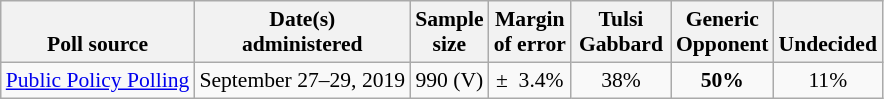<table class="wikitable" style="font-size:90%;text-align:center;">
<tr valign=bottom>
<th>Poll source</th>
<th>Date(s)<br>administered</th>
<th>Sample<br>size</th>
<th>Margin<br>of error</th>
<th style="width:60px;">Tulsi<br>Gabbard</th>
<th style="width:60px;">Generic<br>Opponent</th>
<th>Undecided</th>
</tr>
<tr>
<td style="text-align:left;"><a href='#'>Public Policy Polling</a></td>
<td>September 27–29, 2019</td>
<td>990 (V)</td>
<td>±  3.4%</td>
<td>38%</td>
<td><strong>50%</strong></td>
<td>11%</td>
</tr>
</table>
